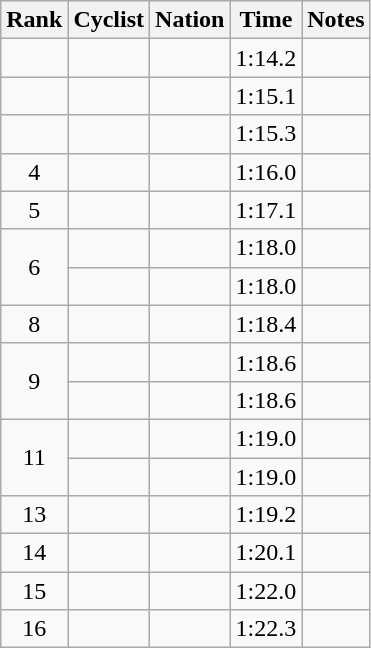<table class="wikitable sortable" style="text-align:center;">
<tr>
<th>Rank</th>
<th>Cyclist</th>
<th>Nation</th>
<th>Time</th>
<th>Notes</th>
</tr>
<tr>
<td></td>
<td align=left></td>
<td align=left></td>
<td>1:14.2</td>
<td></td>
</tr>
<tr>
<td></td>
<td align=left></td>
<td align=left></td>
<td>1:15.1</td>
<td></td>
</tr>
<tr>
<td></td>
<td align=left></td>
<td align=left></td>
<td>1:15.3</td>
<td></td>
</tr>
<tr>
<td>4</td>
<td align=left></td>
<td align=left></td>
<td>1:16.0</td>
<td></td>
</tr>
<tr>
<td>5</td>
<td align=left></td>
<td align=left></td>
<td>1:17.1</td>
<td></td>
</tr>
<tr>
<td rowspan=2>6</td>
<td align=left></td>
<td align=left></td>
<td>1:18.0</td>
<td></td>
</tr>
<tr>
<td align=left></td>
<td align=left></td>
<td>1:18.0</td>
<td></td>
</tr>
<tr>
<td>8</td>
<td align=left></td>
<td align=left></td>
<td>1:18.4</td>
<td></td>
</tr>
<tr>
<td rowspan=2>9</td>
<td align=left></td>
<td align=left></td>
<td>1:18.6</td>
<td></td>
</tr>
<tr>
<td align=left></td>
<td align=left></td>
<td>1:18.6</td>
<td></td>
</tr>
<tr>
<td rowspan=2>11</td>
<td align=left></td>
<td align=left></td>
<td>1:19.0</td>
<td></td>
</tr>
<tr>
<td align=left></td>
<td align=left></td>
<td>1:19.0</td>
<td></td>
</tr>
<tr>
<td>13</td>
<td align=left></td>
<td align=left></td>
<td>1:19.2</td>
<td></td>
</tr>
<tr>
<td>14</td>
<td align=left></td>
<td align=left></td>
<td>1:20.1</td>
<td></td>
</tr>
<tr>
<td>15</td>
<td align=left></td>
<td align=left></td>
<td>1:22.0</td>
<td></td>
</tr>
<tr>
<td>16</td>
<td align=left></td>
<td align=left></td>
<td>1:22.3</td>
<td></td>
</tr>
</table>
